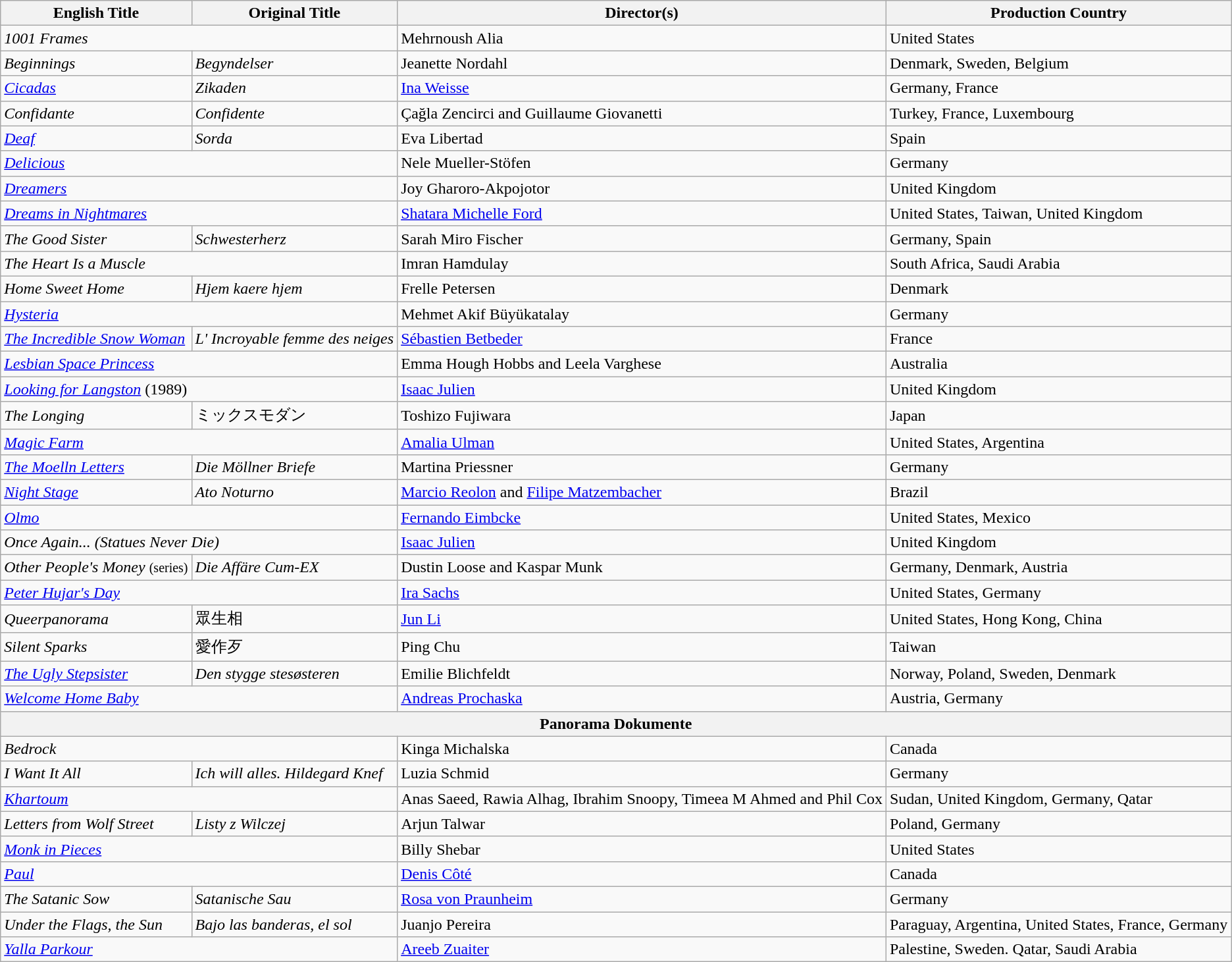<table class="wikitable">
<tr>
<th>English Title</th>
<th>Original Title</th>
<th>Director(s)</th>
<th>Production Country</th>
</tr>
<tr>
<td colspan="2"><em>1001 Frames</em></td>
<td>Mehrnoush Alia</td>
<td>United States</td>
</tr>
<tr>
<td><em>Beginnings</em></td>
<td><em>Begyndelser</em></td>
<td>Jeanette Nordahl</td>
<td>Denmark, Sweden, Belgium</td>
</tr>
<tr>
<td><em><a href='#'>Cicadas</a></em></td>
<td><em>Zikaden</em></td>
<td><a href='#'>Ina Weisse</a></td>
<td>Germany, France</td>
</tr>
<tr>
<td><em>Confidante</em></td>
<td><em>Confidente</em></td>
<td>Çağla Zencirci and Guillaume Giovanetti</td>
<td>Turkey, France, Luxembourg</td>
</tr>
<tr>
<td><em><a href='#'>Deaf</a></em></td>
<td><em>Sorda</em></td>
<td>Eva Libertad</td>
<td>Spain</td>
</tr>
<tr>
<td colspan="2"><em><a href='#'>Delicious</a></em></td>
<td>Nele Mueller-Stöfen</td>
<td>Germany</td>
</tr>
<tr>
<td colspan="2"><em><a href='#'>Dreamers</a></em></td>
<td>Joy Gharoro-Akpojotor</td>
<td>United Kingdom</td>
</tr>
<tr>
<td colspan="2"><em><a href='#'>Dreams in Nightmares</a></em></td>
<td><a href='#'>Shatara Michelle Ford</a></td>
<td>United States, Taiwan, United Kingdom</td>
</tr>
<tr>
<td><em>The Good Sister</em></td>
<td><em>Schwesterherz</em></td>
<td>Sarah Miro Fischer</td>
<td>Germany, Spain</td>
</tr>
<tr>
<td colspan="2"><em>The Heart Is a Muscle</em></td>
<td>Imran Hamdulay</td>
<td>South Africa, Saudi Arabia</td>
</tr>
<tr>
<td><em>Home Sweet Home</em></td>
<td><em>Hjem kaere hjem</em></td>
<td>Frelle Petersen</td>
<td>Denmark</td>
</tr>
<tr>
<td colspan="2"><em><a href='#'>Hysteria</a></em></td>
<td>Mehmet Akif Büyükatalay</td>
<td>Germany</td>
</tr>
<tr>
<td><em><a href='#'>The Incredible Snow Woman</a></em></td>
<td><em>L' Incroyable femme des neiges</em></td>
<td><a href='#'>Sébastien Betbeder</a></td>
<td>France</td>
</tr>
<tr>
<td colspan="2"><em><a href='#'>Lesbian Space Princess</a></em></td>
<td>Emma Hough Hobbs and Leela Varghese</td>
<td>Australia</td>
</tr>
<tr>
<td colspan="2"><em><a href='#'>Looking for Langston</a></em> (1989)</td>
<td><a href='#'>Isaac Julien</a></td>
<td>United Kingdom</td>
</tr>
<tr>
<td><em>The Longing</em></td>
<td>ミックスモダン</td>
<td>Toshizo Fujiwara</td>
<td>Japan</td>
</tr>
<tr>
<td colspan="2"><em><a href='#'>Magic Farm</a></em></td>
<td><a href='#'>Amalia Ulman</a></td>
<td>United States, Argentina</td>
</tr>
<tr>
<td><em><a href='#'>The Moelln Letters</a></em></td>
<td><em>Die Möllner Briefe</em></td>
<td>Martina Priessner</td>
<td>Germany</td>
</tr>
<tr>
<td><em><a href='#'>Night Stage</a></em></td>
<td><em>Ato Noturno</em></td>
<td><a href='#'>Marcio Reolon</a> and <a href='#'>Filipe Matzembacher</a></td>
<td>Brazil</td>
</tr>
<tr>
<td colspan="2"><em><a href='#'>Olmo</a></em></td>
<td><a href='#'>Fernando Eimbcke</a></td>
<td>United States, Mexico</td>
</tr>
<tr>
<td colspan="2"><em>Once Again... (Statues Never Die)</em></td>
<td><a href='#'>Isaac Julien</a></td>
<td>United Kingdom</td>
</tr>
<tr>
<td><em>Other People's Money</em> <small>(series)</small></td>
<td><em>Die Affäre Cum-EX</em></td>
<td>Dustin Loose and Kaspar Munk</td>
<td>Germany, Denmark, Austria</td>
</tr>
<tr>
<td colspan="2"><em><a href='#'>Peter Hujar's Day</a></em></td>
<td><a href='#'>Ira Sachs</a></td>
<td>United States, Germany</td>
</tr>
<tr>
<td><em>Queerpanorama</em></td>
<td>眾生相</td>
<td><a href='#'>Jun Li</a></td>
<td>United States, Hong Kong, China</td>
</tr>
<tr>
<td><em>Silent Sparks</em></td>
<td>愛作歹</td>
<td>Ping Chu</td>
<td>Taiwan</td>
</tr>
<tr>
<td><em><a href='#'>The Ugly Stepsister</a></em></td>
<td><em>Den stygge stesøsteren</em></td>
<td>Emilie Blichfeldt</td>
<td>Norway, Poland, Sweden, Denmark</td>
</tr>
<tr>
<td colspan="2"><em><a href='#'>Welcome Home Baby</a></em></td>
<td><a href='#'>Andreas Prochaska</a></td>
<td>Austria, Germany</td>
</tr>
<tr>
<th colspan="4">Panorama Dokumente</th>
</tr>
<tr>
<td colspan="2"><em>Bedrock</em></td>
<td>Kinga Michalska</td>
<td>Canada</td>
</tr>
<tr>
<td><em>I Want It All</em></td>
<td><em>Ich will alles. Hildegard Knef</em></td>
<td>Luzia Schmid</td>
<td>Germany</td>
</tr>
<tr>
<td colspan="2"><em><a href='#'>Khartoum</a></em></td>
<td>Anas Saeed, Rawia Alhag, Ibrahim Snoopy, Timeea M Ahmed and Phil Cox</td>
<td>Sudan, United Kingdom, Germany, Qatar</td>
</tr>
<tr>
<td><em>Letters from Wolf Street</em></td>
<td><em>Listy z Wilczej</em></td>
<td>Arjun Talwar</td>
<td>Poland, Germany</td>
</tr>
<tr>
<td colspan="2"><em><a href='#'>Monk in Pieces</a></em></td>
<td>Billy Shebar</td>
<td>United States</td>
</tr>
<tr>
<td colspan="2"><em><a href='#'>Paul</a></em></td>
<td><a href='#'>Denis Côté</a></td>
<td>Canada</td>
</tr>
<tr>
<td><em>The Satanic Sow</em></td>
<td><em>Satanische Sau</em></td>
<td><a href='#'>Rosa von Praunheim</a></td>
<td>Germany</td>
</tr>
<tr>
<td><em>Under the Flags, the Sun</em></td>
<td><em>Bajo las banderas, el sol</em></td>
<td>Juanjo Pereira</td>
<td>Paraguay, Argentina, United States, France, Germany</td>
</tr>
<tr>
<td colspan="2"><em><a href='#'>Yalla Parkour</a></em></td>
<td><a href='#'>Areeb Zuaiter</a></td>
<td>Palestine, Sweden. Qatar, Saudi Arabia</td>
</tr>
</table>
